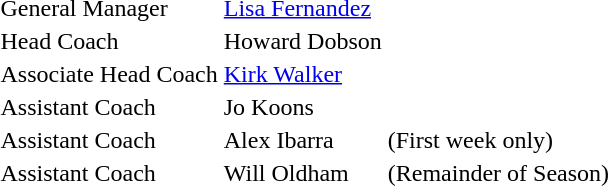<table |class="wikitable">
<tr>
<td style="border:none">General Manager</td>
<td style="border:none; text-align:left"><a href='#'>Lisa Fernandez</a></td>
</tr>
<tr>
<td style="border:none">Head Coach</td>
<td style="border:none; text-align:left">Howard Dobson</td>
</tr>
<tr>
<td style="border:none">Associate Head Coach</td>
<td style="border:none; text-align:left"><a href='#'>Kirk Walker</a></td>
</tr>
<tr>
<td style="border:none">Assistant Coach</td>
<td style="border:none; text-align:left">Jo Koons</td>
</tr>
<tr>
<td style="border:none">Assistant Coach</td>
<td style="border:none; text-align:left">Alex Ibarra</td>
<td>(First week only)</td>
</tr>
<tr>
<td style="border:none">Assistant Coach</td>
<td style="border:none; text-align:left">Will Oldham</td>
<td>(Remainder of Season)</td>
</tr>
</table>
